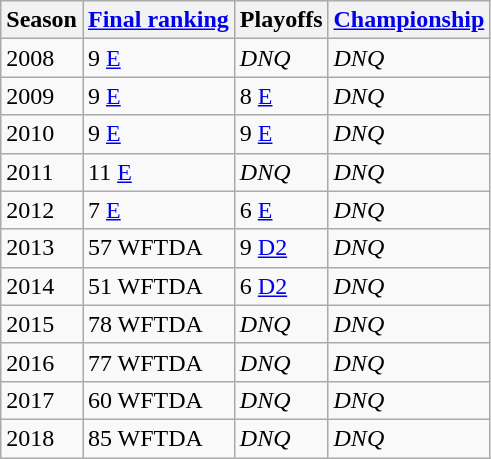<table class="wikitable sortable">
<tr>
<th>Season</th>
<th><a href='#'>Final ranking</a></th>
<th>Playoffs</th>
<th><a href='#'>Championship</a></th>
</tr>
<tr>
<td>2008</td>
<td>9 <a href='#'>E</a></td>
<td><em>DNQ</em></td>
<td><em>DNQ</em></td>
</tr>
<tr>
<td>2009</td>
<td>9 <a href='#'>E</a></td>
<td>8 <a href='#'>E</a></td>
<td><em>DNQ</em></td>
</tr>
<tr>
<td>2010</td>
<td>9 <a href='#'>E</a></td>
<td>9 <a href='#'>E</a></td>
<td><em>DNQ</em></td>
</tr>
<tr>
<td>2011</td>
<td>11 <a href='#'>E</a></td>
<td><em>DNQ</em></td>
<td><em>DNQ</em></td>
</tr>
<tr>
<td>2012</td>
<td>7 <a href='#'>E</a></td>
<td>6 <a href='#'>E</a></td>
<td><em>DNQ</em></td>
</tr>
<tr>
<td>2013</td>
<td>57 WFTDA</td>
<td>9 <a href='#'>D2</a></td>
<td><em>DNQ</em></td>
</tr>
<tr>
<td>2014</td>
<td>51 WFTDA</td>
<td>6 <a href='#'>D2</a></td>
<td><em>DNQ</em></td>
</tr>
<tr>
<td>2015</td>
<td>78 WFTDA</td>
<td><em>DNQ</em></td>
<td><em>DNQ</em></td>
</tr>
<tr>
<td>2016</td>
<td>77 WFTDA</td>
<td><em>DNQ</em></td>
<td><em>DNQ</em></td>
</tr>
<tr>
<td>2017</td>
<td>60 WFTDA</td>
<td><em>DNQ</em></td>
<td><em>DNQ</em></td>
</tr>
<tr>
<td>2018</td>
<td>85 WFTDA</td>
<td><em>DNQ</em></td>
<td><em>DNQ</em></td>
</tr>
</table>
